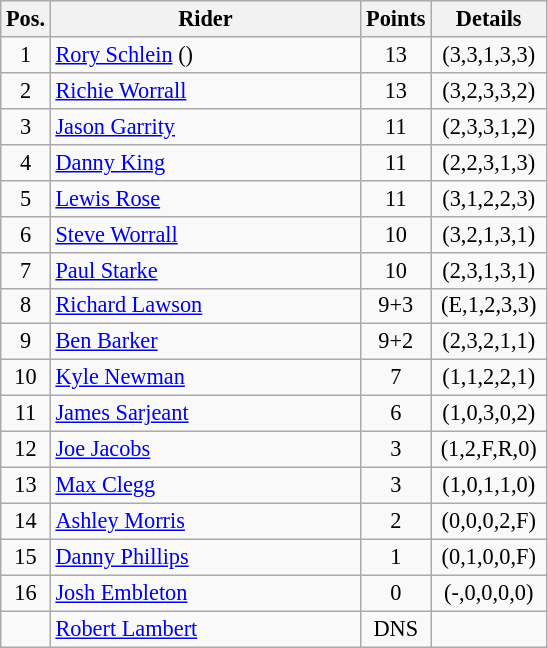<table class=wikitable style="font-size:93%;">
<tr>
<th width=25px>Pos.</th>
<th width=200px>Rider</th>
<th width=40px>Points</th>
<th width=70px>Details</th>
</tr>
<tr align=center >
<td>1</td>
<td align=left><a href='#'>Rory Schlein</a> ()</td>
<td>13</td>
<td>(3,3,1,3,3)</td>
</tr>
<tr align=center >
<td>2</td>
<td align=left><a href='#'>Richie Worrall</a></td>
<td>13</td>
<td>(3,2,3,3,2)</td>
</tr>
<tr align=center >
<td>3</td>
<td align=left><a href='#'>Jason Garrity</a></td>
<td>11</td>
<td>(2,3,3,1,2)</td>
</tr>
<tr align=center >
<td>4</td>
<td align=left><a href='#'>Danny King</a></td>
<td>11</td>
<td>(2,2,3,1,3)</td>
</tr>
<tr align=center >
<td>5</td>
<td align=left><a href='#'>Lewis Rose</a></td>
<td>11</td>
<td>(3,1,2,2,3)</td>
</tr>
<tr align=center >
<td>6</td>
<td align=left><a href='#'>Steve Worrall</a></td>
<td>10</td>
<td>(3,2,1,3,1)</td>
</tr>
<tr align=center >
<td>7</td>
<td align=left><a href='#'>Paul Starke</a></td>
<td>10</td>
<td>(2,3,1,3,1)</td>
</tr>
<tr align=center >
<td>8</td>
<td align=left><a href='#'>Richard Lawson</a></td>
<td>9+3</td>
<td>(E,1,2,3,3)</td>
</tr>
<tr align=center >
<td>9</td>
<td align=left><a href='#'>Ben Barker</a></td>
<td>9+2</td>
<td>(2,3,2,1,1)</td>
</tr>
<tr align=center>
<td>10</td>
<td align=left><a href='#'>Kyle Newman</a></td>
<td>7</td>
<td>(1,1,2,2,1)</td>
</tr>
<tr align=center>
<td>11</td>
<td align=left><a href='#'>James Sarjeant</a></td>
<td>6</td>
<td>(1,0,3,0,2)</td>
</tr>
<tr align=center>
<td>12</td>
<td align=left><a href='#'>Joe Jacobs</a></td>
<td>3</td>
<td>(1,2,F,R,0)</td>
</tr>
<tr align=center>
<td>13</td>
<td align=left><a href='#'>Max Clegg</a></td>
<td>3</td>
<td>(1,0,1,1,0)</td>
</tr>
<tr align=center>
<td>14</td>
<td align=left><a href='#'>Ashley Morris</a></td>
<td>2</td>
<td>(0,0,0,2,F)</td>
</tr>
<tr align=center>
<td>15</td>
<td align=left><a href='#'>Danny Phillips</a></td>
<td>1</td>
<td>(0,1,0,0,F)</td>
</tr>
<tr align=center>
<td>16</td>
<td align=left><a href='#'>Josh Embleton</a></td>
<td>0</td>
<td>(-,0,0,0,0)</td>
</tr>
<tr align=center>
<td></td>
<td align=left><a href='#'>Robert Lambert</a></td>
<td>DNS</td>
</tr>
</table>
